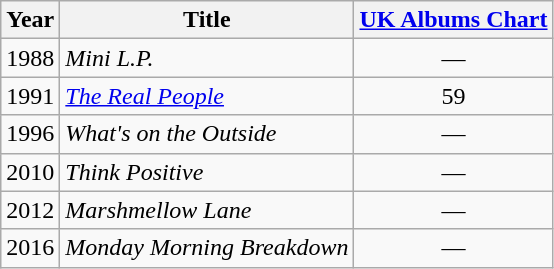<table class="wikitable">
<tr>
<th>Year</th>
<th>Title</th>
<th><a href='#'>UK Albums Chart</a></th>
</tr>
<tr>
<td>1988</td>
<td><em>Mini L.P.</em></td>
<td style="text-align:center;">—</td>
</tr>
<tr>
<td>1991</td>
<td><em><a href='#'>The Real People</a></em></td>
<td style="text-align:center;">59</td>
</tr>
<tr>
<td>1996</td>
<td><em>What's on the Outside</em></td>
<td style="text-align:center;">—</td>
</tr>
<tr>
<td>2010</td>
<td><em>Think Positive</em></td>
<td style="text-align:center;">—</td>
</tr>
<tr>
<td>2012</td>
<td><em>Marshmellow Lane</em></td>
<td style="text-align:center;">—</td>
</tr>
<tr>
<td>2016</td>
<td><em>Monday Morning Breakdown</em></td>
<td style="text-align:center;">—</td>
</tr>
</table>
